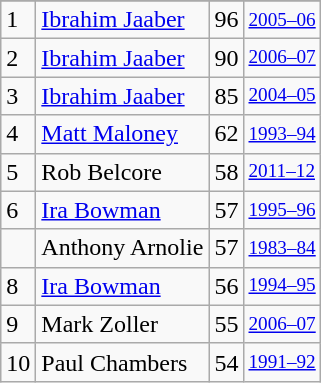<table class="wikitable">
<tr>
</tr>
<tr>
<td>1</td>
<td><a href='#'>Ibrahim Jaaber</a></td>
<td>96</td>
<td style="font-size:80%;"><a href='#'>2005–06</a></td>
</tr>
<tr>
<td>2</td>
<td><a href='#'>Ibrahim Jaaber</a></td>
<td>90</td>
<td style="font-size:80%;"><a href='#'>2006–07</a></td>
</tr>
<tr>
<td>3</td>
<td><a href='#'>Ibrahim Jaaber</a></td>
<td>85</td>
<td style="font-size:80%;"><a href='#'>2004–05</a></td>
</tr>
<tr>
<td>4</td>
<td><a href='#'>Matt Maloney</a></td>
<td>62</td>
<td style="font-size:80%;"><a href='#'>1993–94</a></td>
</tr>
<tr>
<td>5</td>
<td>Rob Belcore</td>
<td>58</td>
<td style="font-size:80%;"><a href='#'>2011–12</a></td>
</tr>
<tr>
<td>6</td>
<td><a href='#'>Ira Bowman</a></td>
<td>57</td>
<td style="font-size:80%;"><a href='#'>1995–96</a></td>
</tr>
<tr>
<td></td>
<td>Anthony Arnolie</td>
<td>57</td>
<td style="font-size:80%;"><a href='#'>1983–84</a></td>
</tr>
<tr>
<td>8</td>
<td><a href='#'>Ira Bowman</a></td>
<td>56</td>
<td style="font-size:80%;"><a href='#'>1994–95</a></td>
</tr>
<tr>
<td>9</td>
<td>Mark Zoller</td>
<td>55</td>
<td style="font-size:80%;"><a href='#'>2006–07</a></td>
</tr>
<tr>
<td>10</td>
<td>Paul Chambers</td>
<td>54</td>
<td style="font-size:80%;"><a href='#'>1991–92</a></td>
</tr>
</table>
